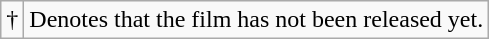<table class="wikitable">
<tr>
<td>†</td>
<td>Denotes that the film has not been released yet.</td>
</tr>
</table>
